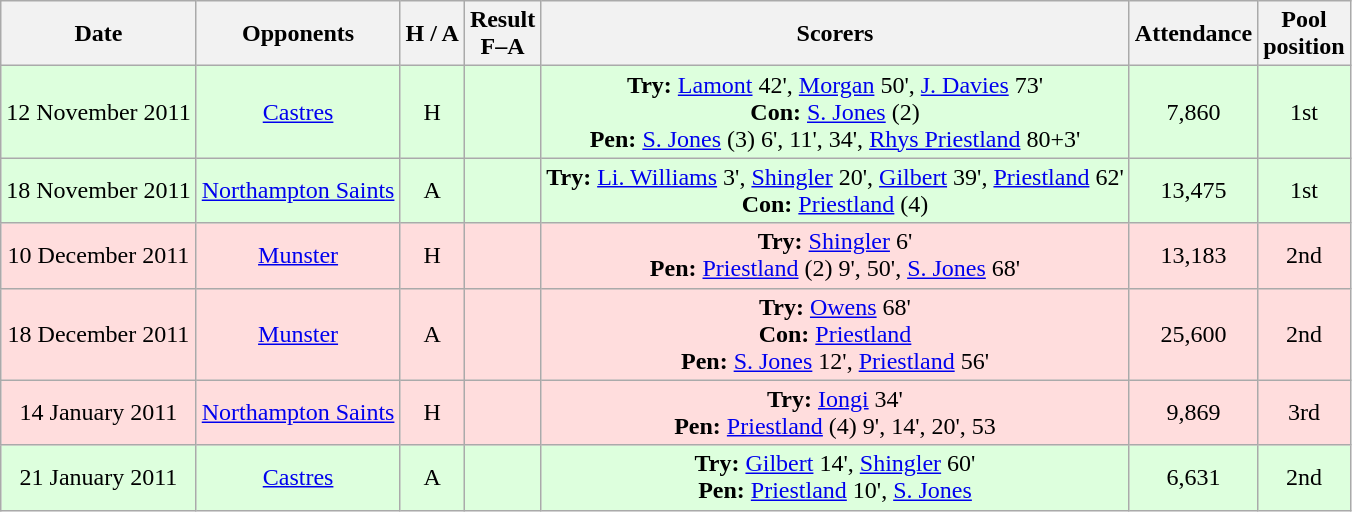<table class="wikitable" style="text-align:center">
<tr>
<th>Date</th>
<th>Opponents</th>
<th>H / A</th>
<th>Result<br>F–A</th>
<th>Scorers</th>
<th>Attendance</th>
<th>Pool<br>position</th>
</tr>
<tr bgcolor="ddffdd">
<td>12 November 2011</td>
<td><a href='#'>Castres</a></td>
<td>H</td>
<td></td>
<td><strong>Try:</strong> <a href='#'>Lamont</a> 42', <a href='#'>Morgan</a> 50', <a href='#'>J. Davies</a> 73'<br><strong>Con:</strong> <a href='#'>S. Jones</a> (2)<br><strong>Pen:</strong> <a href='#'>S. Jones</a> (3) 6', 11', 34', <a href='#'>Rhys Priestland</a> 80+3'</td>
<td>7,860</td>
<td>1st</td>
</tr>
<tr bgcolor="ddffdd">
<td>18 November 2011</td>
<td><a href='#'>Northampton Saints</a></td>
<td>A</td>
<td></td>
<td><strong>Try:</strong> <a href='#'>Li. Williams</a> 3', <a href='#'>Shingler</a> 20', <a href='#'>Gilbert</a> 39', <a href='#'>Priestland</a> 62'<br><strong>Con:</strong> <a href='#'>Priestland</a> (4)</td>
<td>13,475</td>
<td>1st</td>
</tr>
<tr bgcolor="ffdddd">
<td>10 December 2011</td>
<td><a href='#'>Munster</a></td>
<td>H</td>
<td></td>
<td><strong>Try:</strong> <a href='#'>Shingler</a> 6'<br><strong>Pen:</strong> <a href='#'>Priestland</a> (2) 9', 50', <a href='#'>S. Jones</a> 68'</td>
<td>13,183</td>
<td>2nd</td>
</tr>
<tr bgcolor="ffdddd">
<td>18 December 2011</td>
<td><a href='#'>Munster</a></td>
<td>A</td>
<td></td>
<td><strong>Try:</strong> <a href='#'>Owens</a> 68'<br><strong>Con:</strong> <a href='#'>Priestland</a><br><strong>Pen:</strong> <a href='#'>S. Jones</a> 12', <a href='#'>Priestland</a> 56'</td>
<td>25,600</td>
<td>2nd</td>
</tr>
<tr bgcolor="ffdddd">
<td>14 January 2011</td>
<td><a href='#'>Northampton Saints</a></td>
<td>H</td>
<td></td>
<td><strong>Try:</strong> <a href='#'>Iongi</a> 34'<br><strong>Pen:</strong> <a href='#'>Priestland</a> (4) 9', 14', 20', 53</td>
<td>9,869</td>
<td>3rd</td>
</tr>
<tr bgcolor="ddffdd">
<td>21 January 2011</td>
<td><a href='#'>Castres</a></td>
<td>A</td>
<td></td>
<td><strong>Try:</strong> <a href='#'>Gilbert</a> 14', <a href='#'>Shingler</a> 60'<br><strong>Pen:</strong> <a href='#'>Priestland</a> 10', <a href='#'>S. Jones</a></td>
<td>6,631</td>
<td>2nd</td>
</tr>
</table>
